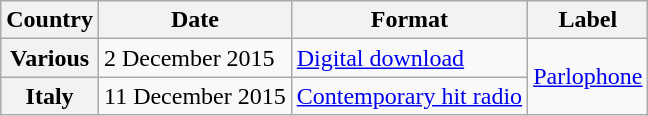<table class="wikitable plainrowheaders">
<tr>
<th scope="col">Country</th>
<th scope="col">Date</th>
<th scope="col">Format</th>
<th scope="col">Label</th>
</tr>
<tr>
<th scope="row">Various</th>
<td>2 December 2015</td>
<td><a href='#'>Digital download</a></td>
<td rowspan="2"><a href='#'>Parlophone</a></td>
</tr>
<tr>
<th scope="row">Italy</th>
<td>11 December 2015</td>
<td><a href='#'>Contemporary hit radio</a></td>
</tr>
</table>
